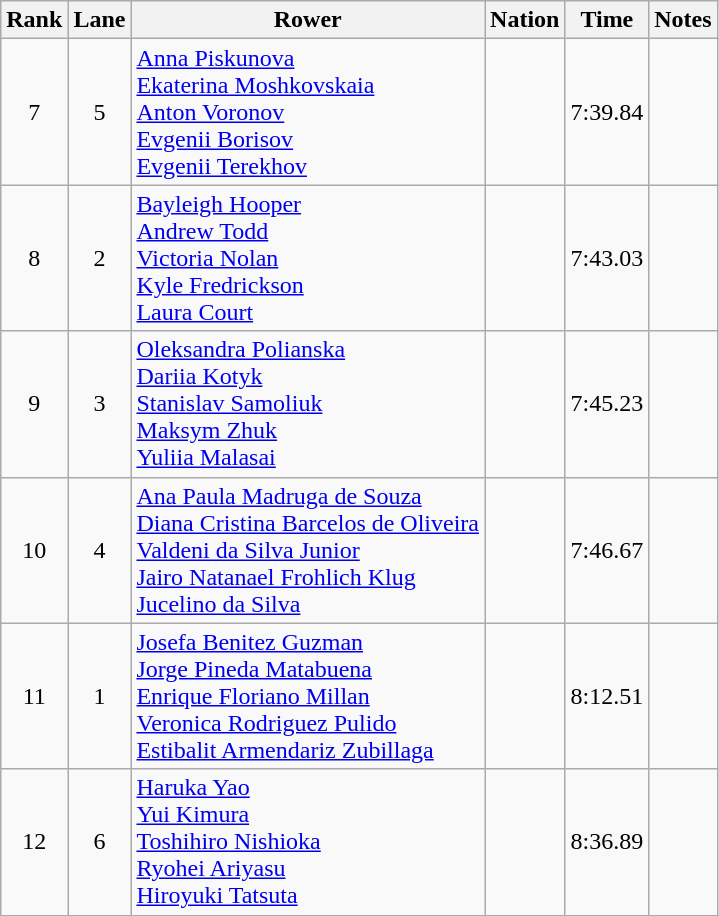<table class="wikitable sortable" style="text-align:center">
<tr>
<th>Rank</th>
<th>Lane</th>
<th>Rower</th>
<th>Nation</th>
<th>Time</th>
<th>Notes</th>
</tr>
<tr>
<td>7</td>
<td>5</td>
<td align="left"><a href='#'>Anna Piskunova</a><br><a href='#'>Ekaterina Moshkovskaia</a><br><a href='#'>Anton Voronov</a><br><a href='#'>Evgenii Borisov</a><br><a href='#'>Evgenii Terekhov</a></td>
<td align="left"></td>
<td>7:39.84</td>
<td></td>
</tr>
<tr>
<td>8</td>
<td>2</td>
<td align="left"><a href='#'>Bayleigh Hooper</a><br><a href='#'>Andrew Todd</a><br><a href='#'>Victoria Nolan</a><br><a href='#'>Kyle Fredrickson</a><br><a href='#'>Laura Court</a></td>
<td align="left"></td>
<td>7:43.03</td>
<td></td>
</tr>
<tr>
<td>9</td>
<td>3</td>
<td align="left"><a href='#'>Oleksandra Polianska</a><br><a href='#'>Dariia Kotyk</a><br><a href='#'>Stanislav Samoliuk</a><br><a href='#'>Maksym Zhuk</a><br><a href='#'>Yuliia Malasai</a></td>
<td align="left"></td>
<td>7:45.23</td>
<td></td>
</tr>
<tr>
<td>10</td>
<td>4</td>
<td align="left"><a href='#'>Ana Paula Madruga de Souza</a><br><a href='#'>Diana Cristina Barcelos de Oliveira</a><br><a href='#'>Valdeni da Silva Junior</a><br><a href='#'>Jairo Natanael Frohlich Klug</a><br><a href='#'>Jucelino da Silva</a></td>
<td align="left"></td>
<td>7:46.67</td>
</tr>
<tr>
<td>11</td>
<td>1</td>
<td align="left"><a href='#'>Josefa Benitez Guzman</a><br><a href='#'>Jorge Pineda Matabuena</a><br><a href='#'>Enrique Floriano Millan</a><br><a href='#'>Veronica Rodriguez Pulido</a><br><a href='#'>Estibalit Armendariz Zubillaga</a></td>
<td align="left"></td>
<td>8:12.51</td>
<td></td>
</tr>
<tr>
<td>12</td>
<td>6</td>
<td align="left"><a href='#'>Haruka Yao</a><br><a href='#'>Yui Kimura</a><br><a href='#'>Toshihiro Nishioka</a><br><a href='#'>Ryohei Ariyasu</a><br><a href='#'>Hiroyuki Tatsuta</a></td>
<td align="left"></td>
<td>8:36.89</td>
</tr>
</table>
